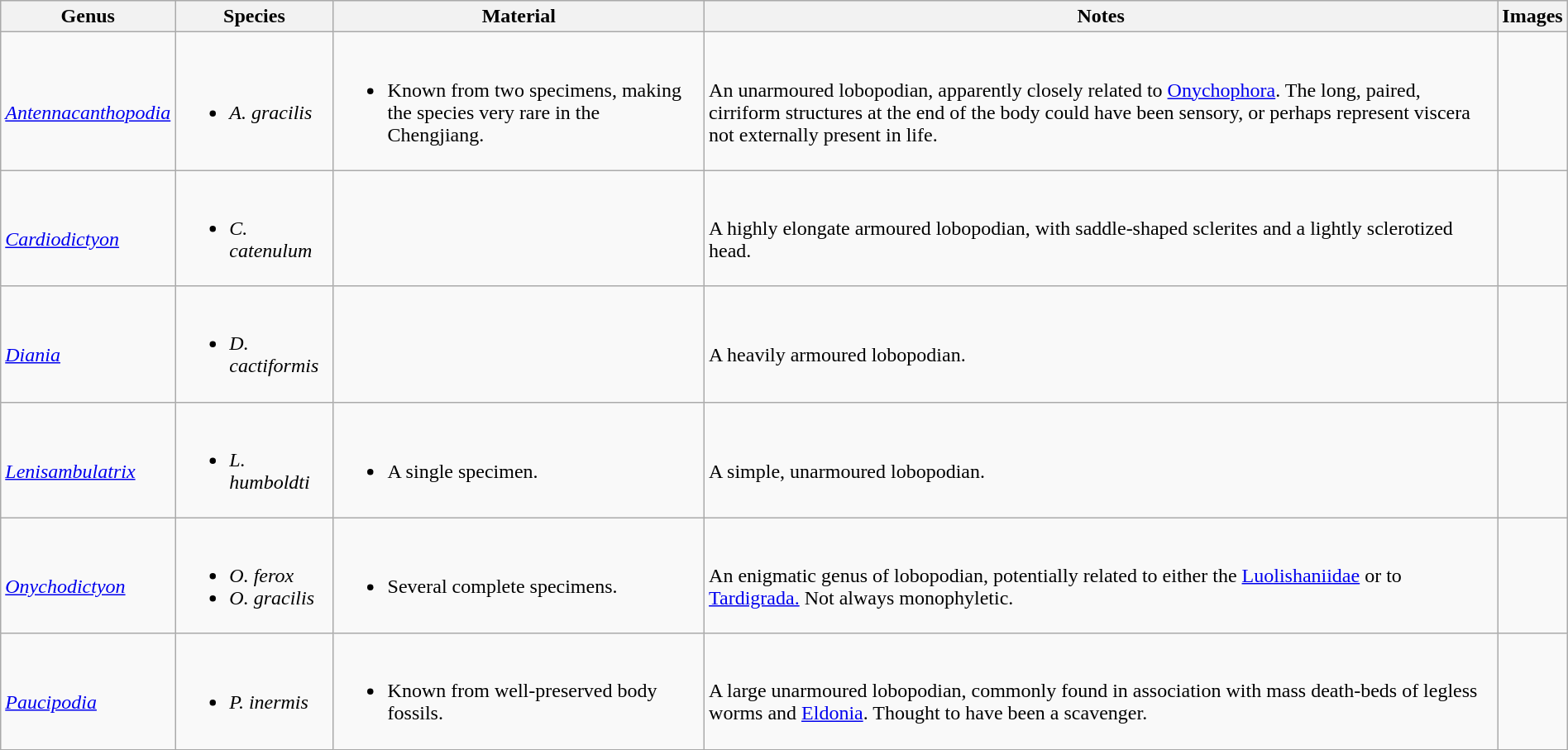<table class="wikitable" style="margin:auto;width:100%;">
<tr>
<th>Genus</th>
<th>Species</th>
<th>Material</th>
<th>Notes</th>
<th>Images</th>
</tr>
<tr>
<td><br><em><a href='#'>Antennacanthopodia</a></em></td>
<td><br><ul><li><em>A. gracilis</em></li></ul></td>
<td><br><ul><li>Known from two specimens, making the species very rare in the Chengjiang.</li></ul></td>
<td><br>An unarmoured lobopodian, apparently closely related to <a href='#'>Onychophora</a>. The long, paired, cirriform structures at the end of the body could have been sensory, or perhaps represent viscera not externally present in life.</td>
<td><br></td>
</tr>
<tr>
<td><br><em><a href='#'>Cardiodictyon</a></em></td>
<td><br><ul><li><em>C. catenulum</em></li></ul></td>
<td></td>
<td><br>A highly elongate armoured lobopodian, with saddle-shaped sclerites and a lightly sclerotized head.</td>
<td><br></td>
</tr>
<tr>
<td><br><em><a href='#'>Diania</a></em></td>
<td><br><ul><li><em>D. cactiformis</em></li></ul></td>
<td></td>
<td><br>A heavily armoured lobopodian.</td>
<td><br></td>
</tr>
<tr>
<td><br><em><a href='#'>Lenisambulatrix</a></em></td>
<td><br><ul><li><em>L. humboldti</em></li></ul></td>
<td><br><ul><li>A single specimen.</li></ul></td>
<td><br>A simple, unarmoured lobopodian.</td>
<td><br></td>
</tr>
<tr>
<td><br><em><a href='#'>Onychodictyon</a></em></td>
<td><br><ul><li><em>O. ferox</em></li><li><em>O. gracilis</em></li></ul></td>
<td><br><ul><li>Several complete specimens.</li></ul></td>
<td><br>An enigmatic genus of lobopodian, potentially related to either the <a href='#'>Luolishaniidae</a> or to <a href='#'>Tardigrada.</a> Not always monophyletic.</td>
<td><br></td>
</tr>
<tr>
<td><br><em><a href='#'>Paucipodia</a></em></td>
<td><br><ul><li><em>P. inermis</em></li></ul></td>
<td><br><ul><li>Known from well-preserved body fossils.</li></ul></td>
<td><br>A large unarmoured lobopodian, commonly found in association with mass death-beds of legless worms and <a href='#'>Eldonia</a>. Thought to have been a scavenger.</td>
<td><br></td>
</tr>
</table>
